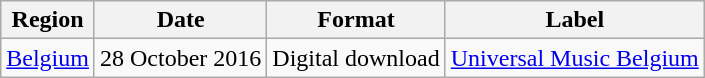<table class="wikitable">
<tr>
<th>Region</th>
<th>Date</th>
<th>Format</th>
<th>Label</th>
</tr>
<tr>
<td><a href='#'>Belgium</a></td>
<td>28 October 2016</td>
<td>Digital download</td>
<td><a href='#'>Universal Music Belgium</a></td>
</tr>
</table>
